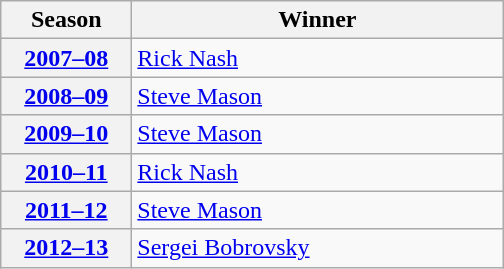<table class="wikitable">
<tr>
<th scope="col" style="width:5em">Season</th>
<th scope="col" style="width:15em">Winner</th>
</tr>
<tr>
<th scope="row"><a href='#'>2007–08</a></th>
<td><a href='#'>Rick Nash</a></td>
</tr>
<tr>
<th scope="row"><a href='#'>2008–09</a></th>
<td><a href='#'>Steve Mason</a></td>
</tr>
<tr>
<th scope="row"><a href='#'>2009–10</a></th>
<td><a href='#'>Steve Mason</a></td>
</tr>
<tr>
<th scope="row"><a href='#'>2010–11</a></th>
<td><a href='#'>Rick Nash</a></td>
</tr>
<tr>
<th scope="row"><a href='#'>2011–12</a></th>
<td><a href='#'>Steve Mason</a></td>
</tr>
<tr>
<th scope="row"><a href='#'>2012–13</a></th>
<td><a href='#'>Sergei Bobrovsky</a></td>
</tr>
</table>
